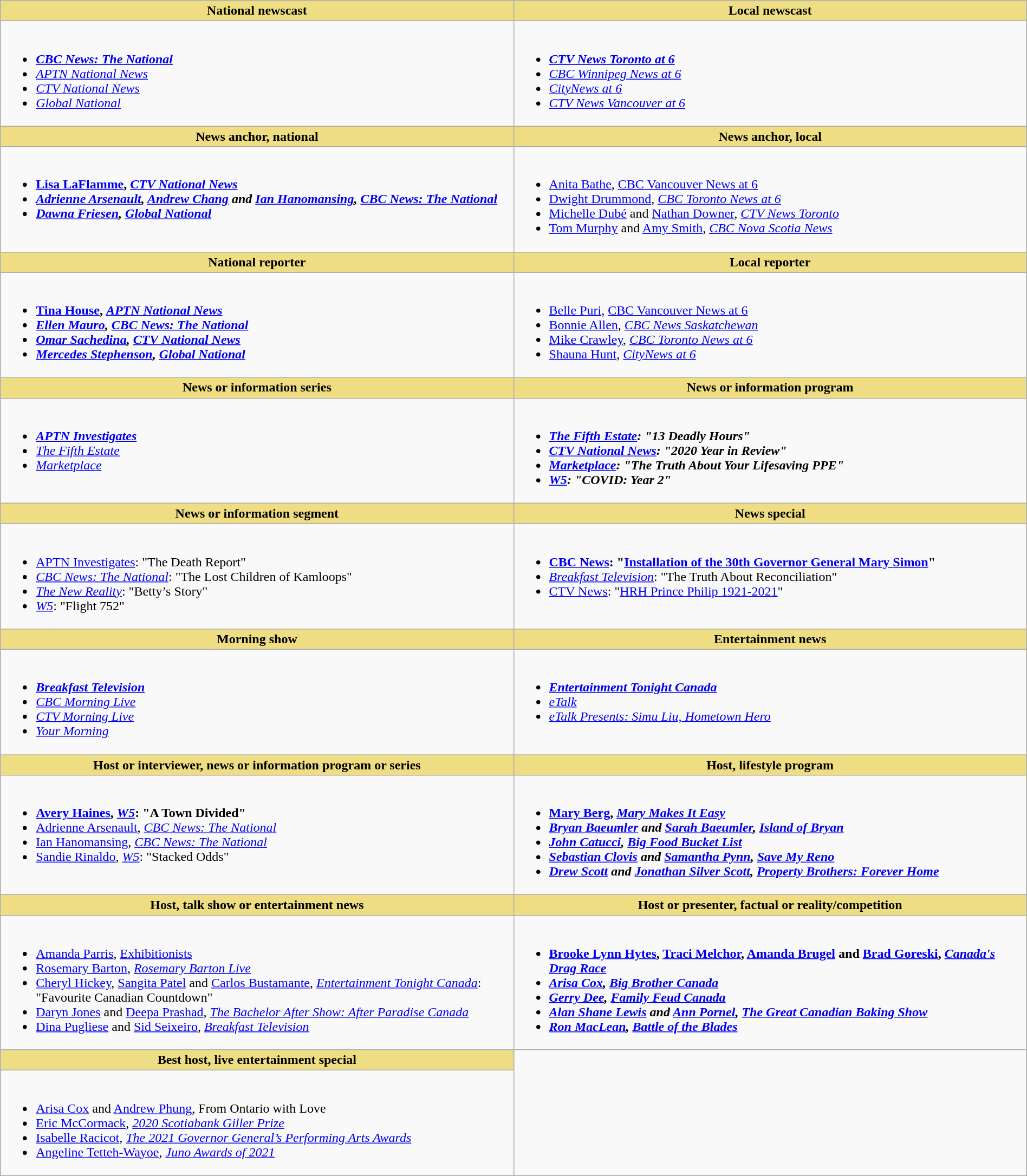<table class=wikitable width="100%">
<tr>
<th style="background:#EEDD82; width:50%">National newscast</th>
<th style="background:#EEDD82; width:50%">Local newscast</th>
</tr>
<tr>
<td valign="top"><br><ul><li> <strong><em><a href='#'>CBC News: The National</a></em></strong></li><li><em><a href='#'>APTN National News</a></em></li><li><em><a href='#'>CTV National News</a></em></li><li><em><a href='#'>Global National</a></em></li></ul></td>
<td valign="top"><br><ul><li> <strong><em><a href='#'>CTV News Toronto at 6</a></em></strong></li><li><em><a href='#'>CBC Winnipeg News at 6</a></em></li><li><em><a href='#'>CityNews at 6</a></em></li><li><em><a href='#'>CTV News Vancouver at 6</a></em></li></ul></td>
</tr>
<tr>
<th style="background:#EEDD82; width:50%">News anchor, national</th>
<th style="background:#EEDD82; width:50%">News anchor, local</th>
</tr>
<tr>
<td valign="top"><br><ul><li> <strong><a href='#'>Lisa LaFlamme</a>, <em><a href='#'>CTV National News</a><strong><em></li><li><a href='#'>Adrienne Arsenault</a>, <a href='#'>Andrew Chang</a> and <a href='#'>Ian Hanomansing</a>, </em><a href='#'>CBC News: The National</a><em></li><li><a href='#'>Dawna Friesen</a>, </em><a href='#'>Global National</a><em></li></ul></td>
<td valign="top"><br><ul><li> </strong><a href='#'>Anita Bathe</a>, </em><a href='#'>CBC Vancouver News at 6</a></em></strong></li><li><a href='#'>Dwight Drummond</a>, <em><a href='#'>CBC Toronto News at 6</a></em></li><li><a href='#'>Michelle Dubé</a> and <a href='#'>Nathan Downer</a>, <em><a href='#'>CTV News Toronto</a></em></li><li><a href='#'>Tom Murphy</a> and <a href='#'>Amy Smith</a>, <em><a href='#'>CBC Nova Scotia News</a></em></li></ul></td>
</tr>
<tr>
<th style="background:#EEDD82; width:50%">National reporter</th>
<th style="background:#EEDD82; width:50%">Local reporter</th>
</tr>
<tr>
<td valign="top"><br><ul><li> <strong><a href='#'>Tina House</a>, <em><a href='#'>APTN National News</a><strong><em></li><li><a href='#'>Ellen Mauro</a>, </em><a href='#'>CBC News: The National</a><em></li><li><a href='#'>Omar Sachedina</a>, </em><a href='#'>CTV National News</a><em></li><li><a href='#'>Mercedes Stephenson</a>, </em><a href='#'>Global National</a><em></li></ul></td>
<td valign="top"><br><ul><li> </strong><a href='#'>Belle Puri</a>, </em><a href='#'>CBC Vancouver News at 6</a></em></strong></li><li><a href='#'>Bonnie Allen</a>, <em><a href='#'>CBC News Saskatchewan</a></em></li><li><a href='#'>Mike Crawley</a>, <em><a href='#'>CBC Toronto News at 6</a></em></li><li><a href='#'>Shauna Hunt</a>, <em><a href='#'>CityNews at 6</a></em></li></ul></td>
</tr>
<tr>
<th style="background:#EEDD82; width:50%">News or information series</th>
<th style="background:#EEDD82; width:50%">News or information program</th>
</tr>
<tr>
<td valign="top"><br><ul><li> <strong><em><a href='#'>APTN Investigates</a></em></strong></li><li><em><a href='#'>The Fifth Estate</a></em></li><li><em><a href='#'>Marketplace</a></em></li></ul></td>
<td valign="top"><br><ul><li> <strong><em><a href='#'>The Fifth Estate</a><em>: "13 Deadly Hours"<strong></li><li></em><a href='#'>CTV National News</a><em>: "2020 Year in Review"</li><li></em><a href='#'>Marketplace</a><em>: "The Truth About Your Lifesaving PPE"</li><li></em><a href='#'>W5</a><em>: "COVID: Year 2"</li></ul></td>
</tr>
<tr>
<th style="background:#EEDD82; width:50%">News or information segment</th>
<th style="background:#EEDD82; width:50%">News special</th>
</tr>
<tr>
<td valign="top"><br><ul><li> </em></strong><a href='#'>APTN Investigates</a></em>: "The Death Report"</strong></li><li><em><a href='#'>CBC News: The National</a></em>: "The Lost Children of Kamloops"</li><li><em><a href='#'>The New Reality</a></em>: "Betty’s Story"</li><li><em><a href='#'>W5</a></em>: "Flight 752"</li></ul></td>
<td valign="top"><br><ul><li> <strong><a href='#'>CBC News</a>: "<a href='#'>Installation of the 30th Governor General Mary Simon</a>"</strong></li><li><em><a href='#'>Breakfast Television</a></em>: "The Truth About Reconciliation"</li><li><a href='#'>CTV News</a>: "<a href='#'>HRH Prince Philip 1921-2021</a>"</li></ul></td>
</tr>
<tr>
<th style="background:#EEDD82; width:50%">Morning show</th>
<th style="background:#EEDD82; width:50%">Entertainment news</th>
</tr>
<tr>
<td valign="top"><br><ul><li> <strong><em><a href='#'>Breakfast Television</a></em></strong></li><li><em><a href='#'>CBC Morning Live</a></em></li><li><em><a href='#'>CTV Morning Live</a></em></li><li><em><a href='#'>Your Morning</a></em></li></ul></td>
<td valign="top"><br><ul><li> <strong><em><a href='#'>Entertainment Tonight Canada</a></em></strong></li><li><em><a href='#'>eTalk</a></em></li><li><em><a href='#'>eTalk Presents: Simu Liu, Hometown Hero</a></em></li></ul></td>
</tr>
<tr>
<th style="background:#EEDD82; width:50%">Host or interviewer, news or information program or series</th>
<th style="background:#EEDD82; width:50%">Host, lifestyle program</th>
</tr>
<tr>
<td valign="top"><br><ul><li> <strong><a href='#'>Avery Haines</a>, <em><a href='#'>W5</a></em>: "A Town Divided"</strong></li><li><a href='#'>Adrienne Arsenault</a>, <em><a href='#'>CBC News: The National</a></em></li><li><a href='#'>Ian Hanomansing</a>, <em><a href='#'>CBC News: The National</a></em></li><li><a href='#'>Sandie Rinaldo</a>, <em><a href='#'>W5</a></em>: "Stacked Odds"</li></ul></td>
<td valign="top"><br><ul><li> <strong><a href='#'>Mary Berg</a>, <em><a href='#'>Mary Makes It Easy</a><strong><em></li><li><a href='#'>Bryan Baeumler</a> and <a href='#'>Sarah Baeumler</a>, </em><a href='#'>Island of Bryan</a><em></li><li><a href='#'>John Catucci</a>, </em><a href='#'>Big Food Bucket List</a><em></li><li><a href='#'>Sebastian Clovis</a> and <a href='#'>Samantha Pynn</a>, </em><a href='#'>Save My Reno</a><em></li><li><a href='#'>Drew Scott</a> and <a href='#'>Jonathan Silver Scott</a>, </em><a href='#'>Property Brothers: Forever Home</a><em></li></ul></td>
</tr>
<tr>
<th style="background:#EEDD82; width:50%">Host, talk show or entertainment news</th>
<th style="background:#EEDD82; width:50%">Host or presenter, factual or reality/competition</th>
</tr>
<tr>
<td valign="top"><br><ul><li> </strong><a href='#'>Amanda Parris</a>, </em><a href='#'>Exhibitionists</a></em></strong></li><li><a href='#'>Rosemary Barton</a>, <em><a href='#'>Rosemary Barton Live</a></em></li><li><a href='#'>Cheryl Hickey</a>, <a href='#'>Sangita Patel</a> and <a href='#'>Carlos Bustamante</a>, <em><a href='#'>Entertainment Tonight Canada</a></em>: "Favourite Canadian Countdown"</li><li><a href='#'>Daryn Jones</a> and <a href='#'>Deepa Prashad</a>, <em><a href='#'>The Bachelor After Show: After Paradise Canada</a></em></li><li><a href='#'>Dina Pugliese</a> and <a href='#'>Sid Seixeiro</a>, <em><a href='#'>Breakfast Television</a></em></li></ul></td>
<td valign="top"><br><ul><li> <strong><a href='#'>Brooke Lynn Hytes</a>, <a href='#'>Traci Melchor</a>, <a href='#'>Amanda Brugel</a> and <a href='#'>Brad Goreski</a>, <em><a href='#'>Canada's Drag Race</a><strong><em></li><li><a href='#'>Arisa Cox</a>, </em><a href='#'>Big Brother Canada</a><em></li><li><a href='#'>Gerry Dee</a>, </em><a href='#'>Family Feud Canada</a><em></li><li><a href='#'>Alan Shane Lewis</a> and <a href='#'>Ann Pornel</a>, </em><a href='#'>The Great Canadian Baking Show</a><em></li><li><a href='#'>Ron MacLean</a>, </em><a href='#'>Battle of the Blades</a><em></li></ul></td>
</tr>
<tr>
<th style="background:#EEDD82; width:50%">Best host, live entertainment special</th>
</tr>
<tr>
<td valign="top"><br><ul><li> </strong><a href='#'>Arisa Cox</a> and <a href='#'>Andrew Phung</a>, </em>From Ontario with Love</em></strong></li><li><a href='#'>Eric McCormack</a>, <em><a href='#'>2020 Scotiabank Giller Prize</a></em></li><li><a href='#'>Isabelle Racicot</a>, <em><a href='#'>The 2021 Governor General’s Performing Arts Awards</a></em></li><li><a href='#'>Angeline Tetteh-Wayoe</a>, <em><a href='#'>Juno Awards of 2021</a></em></li></ul></td>
</tr>
</table>
